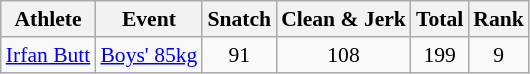<table class="wikitable" style="font-size:90%">
<tr>
<th>Athlete</th>
<th>Event</th>
<th>Snatch</th>
<th>Clean & Jerk</th>
<th>Total</th>
<th>Rank</th>
</tr>
<tr>
<td><a href='#'>Irfan Butt</a></td>
<td><a href='#'>Boys' 85kg</a></td>
<td align=center>91</td>
<td align=center>108</td>
<td align=center>199</td>
<td align=center>9</td>
</tr>
</table>
